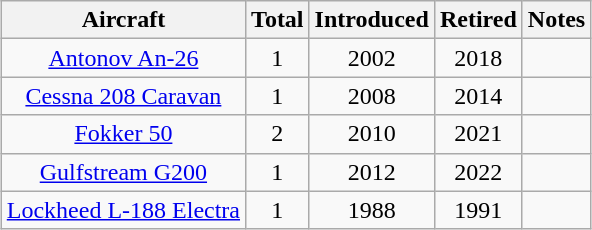<table class="wikitable" style="margin:0.5em auto; text-align:center">
<tr>
<th>Aircraft</th>
<th>Total</th>
<th>Introduced</th>
<th>Retired</th>
<th>Notes</th>
</tr>
<tr>
<td><a href='#'>Antonov An-26</a></td>
<td>1</td>
<td>2002</td>
<td>2018</td>
<td></td>
</tr>
<tr>
<td><a href='#'>Cessna 208 Caravan</a></td>
<td>1</td>
<td>2008</td>
<td>2014</td>
<td></td>
</tr>
<tr>
<td><a href='#'>Fokker 50</a></td>
<td>2</td>
<td>2010</td>
<td>2021</td>
<td></td>
</tr>
<tr>
<td><a href='#'>Gulfstream G200</a></td>
<td>1</td>
<td>2012</td>
<td>2022</td>
<td></td>
</tr>
<tr>
<td><a href='#'>Lockheed L-188 Electra</a></td>
<td>1</td>
<td>1988</td>
<td>1991</td>
<td></td>
</tr>
</table>
